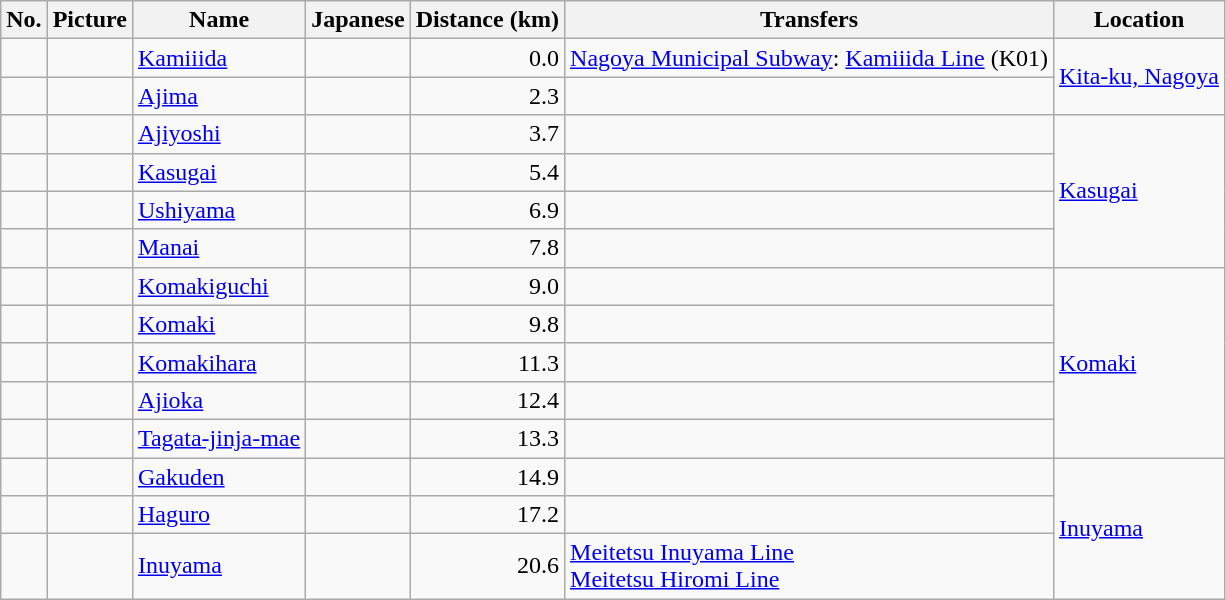<table class="wikitable">
<tr>
<th>No.</th>
<th>Picture</th>
<th>Name</th>
<th>Japanese</th>
<th>Distance (km)</th>
<th>Transfers</th>
<th>Location</th>
</tr>
<tr>
<td></td>
<td></td>
<td><a href='#'>Kamiiida</a></td>
<td></td>
<td align="right">0.0</td>
<td><a href='#'>Nagoya Municipal Subway</a>:  <a href='#'>Kamiiida Line</a> (K01)</td>
<td rowspan="2"><a href='#'>Kita-ku, Nagoya</a></td>
</tr>
<tr>
<td></td>
<td></td>
<td><a href='#'>Ajima</a></td>
<td></td>
<td align="right">2.3</td>
<td></td>
</tr>
<tr>
<td></td>
<td></td>
<td><a href='#'>Ajiyoshi</a></td>
<td></td>
<td align="right">3.7</td>
<td></td>
<td rowspan="4"><a href='#'>Kasugai</a></td>
</tr>
<tr>
<td></td>
<td></td>
<td><a href='#'>Kasugai</a></td>
<td></td>
<td align="right">5.4</td>
<td></td>
</tr>
<tr>
<td></td>
<td></td>
<td><a href='#'>Ushiyama</a></td>
<td></td>
<td align="right">6.9</td>
<td></td>
</tr>
<tr>
<td></td>
<td></td>
<td><a href='#'>Manai</a></td>
<td></td>
<td align="right">7.8</td>
<td></td>
</tr>
<tr>
<td></td>
<td></td>
<td><a href='#'>Komakiguchi</a></td>
<td></td>
<td align="right">9.0</td>
<td></td>
<td rowspan="5"><a href='#'>Komaki</a></td>
</tr>
<tr>
<td></td>
<td></td>
<td><a href='#'>Komaki</a></td>
<td></td>
<td align="right">9.8</td>
<td></td>
</tr>
<tr>
<td></td>
<td></td>
<td><a href='#'>Komakihara</a></td>
<td></td>
<td align="right">11.3</td>
<td></td>
</tr>
<tr>
<td></td>
<td></td>
<td><a href='#'>Ajioka</a></td>
<td></td>
<td align="right">12.4</td>
<td></td>
</tr>
<tr>
<td></td>
<td></td>
<td><a href='#'>Tagata-jinja-mae</a></td>
<td></td>
<td align="right">13.3</td>
<td></td>
</tr>
<tr>
<td></td>
<td></td>
<td><a href='#'>Gakuden</a></td>
<td></td>
<td align="right">14.9</td>
<td></td>
<td rowspan="3"><a href='#'>Inuyama</a></td>
</tr>
<tr>
<td></td>
<td></td>
<td><a href='#'>Haguro</a></td>
<td></td>
<td align="right">17.2</td>
<td></td>
</tr>
<tr>
<td></td>
<td></td>
<td><a href='#'>Inuyama</a></td>
<td></td>
<td align="right">20.6</td>
<td> <a href='#'>Meitetsu Inuyama Line</a><br> <a href='#'>Meitetsu Hiromi Line</a></td>
</tr>
</table>
